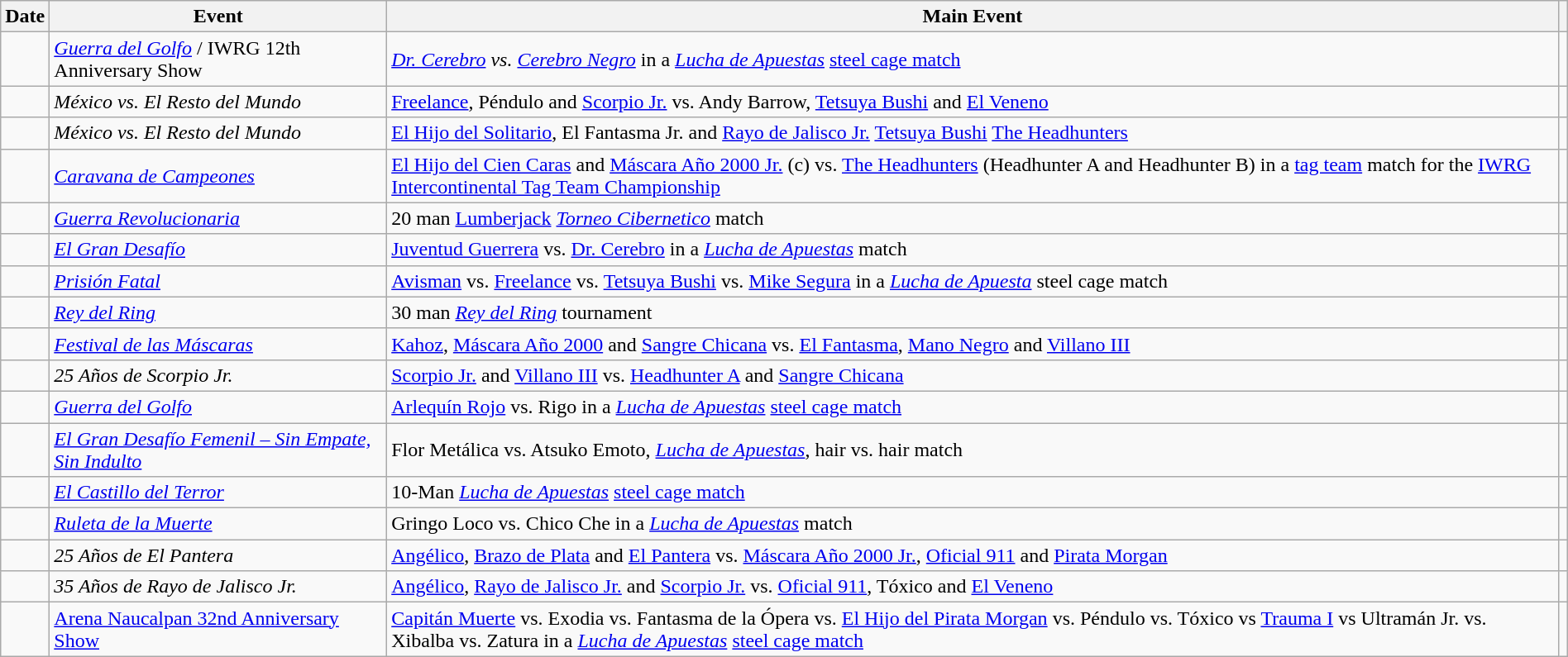<table class="wikitable sortable" width=100%>
<tr>
<th scope="col">Date</th>
<th scope="col">Event</th>
<th class=unsortable scope="col">Main Event</th>
<th class=unsortable scope="col"></th>
</tr>
<tr>
<td></td>
<td><em><a href='#'>Guerra del Golfo</a></em> / IWRG 12th Anniversary Show</td>
<td><em><a href='#'>Dr. Cerebro</a> vs. <a href='#'>Cerebro Negro</a></em> in a <em><a href='#'>Lucha de Apuestas</a></em> <a href='#'>steel cage match</a></td>
<td></td>
</tr>
<tr>
<td></td>
<td><em>México vs. El Resto del Mundo</em></td>
<td><a href='#'>Freelance</a>, Péndulo and <a href='#'>Scorpio Jr.</a> vs. Andy Barrow, <a href='#'>Tetsuya Bushi</a> and <a href='#'>El Veneno</a></td>
<td></td>
</tr>
<tr>
<td></td>
<td><em>México vs. El Resto del Mundo</em></td>
<td><a href='#'>El Hijo del Solitario</a>, El Fantasma Jr. and <a href='#'>Rayo de Jalisco Jr.</a> <a href='#'>Tetsuya Bushi</a> <a href='#'>The Headhunters</a></td>
<td></td>
</tr>
<tr>
<td></td>
<td><em><a href='#'>Caravana de Campeones</a></em></td>
<td><a href='#'>El Hijo del Cien Caras</a> and <a href='#'>Máscara Año 2000 Jr.</a> (c) vs. <a href='#'>The Headhunters</a> (Headhunter A and Headhunter B) in a <a href='#'>tag team</a> match for the <a href='#'>IWRG Intercontinental Tag Team Championship</a></td>
<td></td>
</tr>
<tr>
<td></td>
<td><em><a href='#'>Guerra Revolucionaria</a></em></td>
<td>20 man <a href='#'>Lumberjack</a> <em><a href='#'>Torneo Cibernetico</a></em> match</td>
<td></td>
</tr>
<tr>
<td></td>
<td><em><a href='#'>El Gran Desafío</a></em></td>
<td><a href='#'>Juventud Guerrera</a> vs. <a href='#'>Dr. Cerebro</a> in a <em><a href='#'>Lucha de Apuestas</a></em> match</td>
<td></td>
</tr>
<tr>
<td></td>
<td><em><a href='#'>Prisión Fatal</a></em></td>
<td><a href='#'>Avisman</a> vs. <a href='#'>Freelance</a> vs. <a href='#'>Tetsuya Bushi</a> vs. <a href='#'>Mike Segura</a> in a <em><a href='#'>Lucha de Apuesta</a></em> steel cage match</td>
<td></td>
</tr>
<tr>
<td></td>
<td><em><a href='#'>Rey del Ring</a></em></td>
<td>30 man <em><a href='#'>Rey del Ring</a></em> tournament</td>
<td></td>
</tr>
<tr>
<td></td>
<td><em><a href='#'>Festival de las Máscaras</a> </em></td>
<td><a href='#'>Kahoz</a>, <a href='#'>Máscara Año 2000</a> and <a href='#'>Sangre Chicana</a> vs. <a href='#'>El Fantasma</a>, <a href='#'>Mano Negro</a> and <a href='#'>Villano III</a></td>
<td></td>
</tr>
<tr>
<td></td>
<td><em>25 Años de Scorpio Jr.</em></td>
<td><a href='#'>Scorpio Jr.</a> and <a href='#'>Villano III</a> vs. <a href='#'>Headhunter A</a> and <a href='#'>Sangre Chicana</a></td>
<td></td>
</tr>
<tr>
<td></td>
<td><em><a href='#'>Guerra del Golfo</a></em></td>
<td><a href='#'>Arlequín Rojo</a> vs. Rigo in a <em><a href='#'>Lucha de Apuestas</a></em> <a href='#'>steel cage match</a></td>
<td></td>
</tr>
<tr>
<td></td>
<td><em><a href='#'>El Gran Desafío Femenil – Sin Empate, Sin Indulto</a></em></td>
<td>Flor Metálica vs. Atsuko Emoto, <em><a href='#'>Lucha de Apuestas</a></em>, hair vs. hair match</td>
<td></td>
</tr>
<tr>
<td></td>
<td><em><a href='#'>El Castillo del Terror</a></em></td>
<td>10-Man <em><a href='#'>Lucha de Apuestas</a></em> <a href='#'>steel cage match</a></td>
<td></td>
</tr>
<tr>
<td></td>
<td><em><a href='#'>Ruleta de la Muerte</a></em></td>
<td>Gringo Loco vs. Chico Che in a <em><a href='#'>Lucha de Apuestas</a></em> match</td>
<td></td>
</tr>
<tr>
<td></td>
<td><em>25 Años de El Pantera</em></td>
<td><a href='#'>Angélico</a>, <a href='#'>Brazo de Plata</a> and <a href='#'>El Pantera</a> vs. <a href='#'>Máscara Año 2000 Jr.</a>, <a href='#'>Oficial 911</a> and <a href='#'>Pirata Morgan</a></td>
<td></td>
</tr>
<tr>
<td></td>
<td><em>35 Años de Rayo de Jalisco Jr.</em></td>
<td><a href='#'>Angélico</a>, <a href='#'>Rayo de Jalisco Jr.</a> and <a href='#'>Scorpio Jr.</a> vs. <a href='#'>Oficial 911</a>, Tóxico and <a href='#'>El Veneno</a></td>
<td></td>
</tr>
<tr>
<td></td>
<td><a href='#'>Arena Naucalpan 32nd Anniversary Show</a></td>
<td><a href='#'>Capitán Muerte</a> vs. Exodia vs. Fantasma de la Ópera vs. <a href='#'>El Hijo del Pirata Morgan</a> vs. Péndulo vs. Tóxico vs <a href='#'>Trauma I</a> vs Ultramán Jr. vs. Xibalba vs. Zatura in a <em><a href='#'>Lucha de Apuestas</a></em> <a href='#'>steel cage match</a></td>
<td></td>
</tr>
</table>
